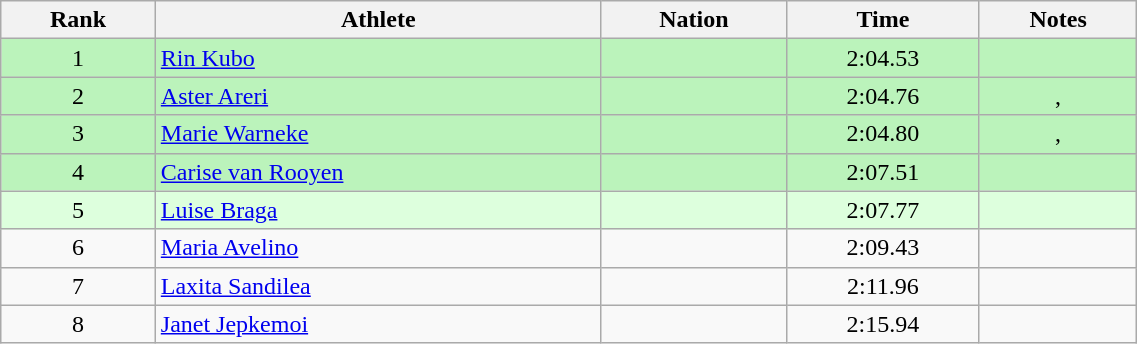<table class="wikitable sortable" style="text-align:center;width: 60%;">
<tr>
<th scope="col">Rank</th>
<th scope="col">Athlete</th>
<th scope="col">Nation</th>
<th scope="col">Time</th>
<th scope="col">Notes</th>
</tr>
<tr bgcolor=bbf3bb>
<td>1</td>
<td align=left><a href='#'>Rin Kubo</a></td>
<td align=left></td>
<td>2:04.53</td>
<td></td>
</tr>
<tr bgcolor=bbf3bb>
<td>2</td>
<td align=left><a href='#'>Aster Areri</a></td>
<td align=left></td>
<td>2:04.76</td>
<td>, </td>
</tr>
<tr bgcolor=bbf3bb>
<td>3</td>
<td align=left><a href='#'>Marie Warneke</a></td>
<td align=left></td>
<td>2:04.80</td>
<td>, </td>
</tr>
<tr bgcolor=bbf3bb>
<td>4</td>
<td align=left><a href='#'>Carise van Rooyen</a></td>
<td align=left></td>
<td>2:07.51</td>
<td></td>
</tr>
<tr bgcolor=ddffdd>
<td>5</td>
<td align=left><a href='#'>Luise Braga</a></td>
<td align=left></td>
<td>2:07.77</td>
<td></td>
</tr>
<tr>
<td>6</td>
<td align=left><a href='#'>Maria Avelino</a></td>
<td align=left></td>
<td>2:09.43</td>
<td></td>
</tr>
<tr>
<td>7</td>
<td align=left><a href='#'>Laxita Sandilea</a></td>
<td align=left></td>
<td>2:11.96</td>
<td></td>
</tr>
<tr>
<td>8</td>
<td align=left><a href='#'>Janet Jepkemoi</a></td>
<td align=left></td>
<td>2:15.94</td>
<td></td>
</tr>
</table>
